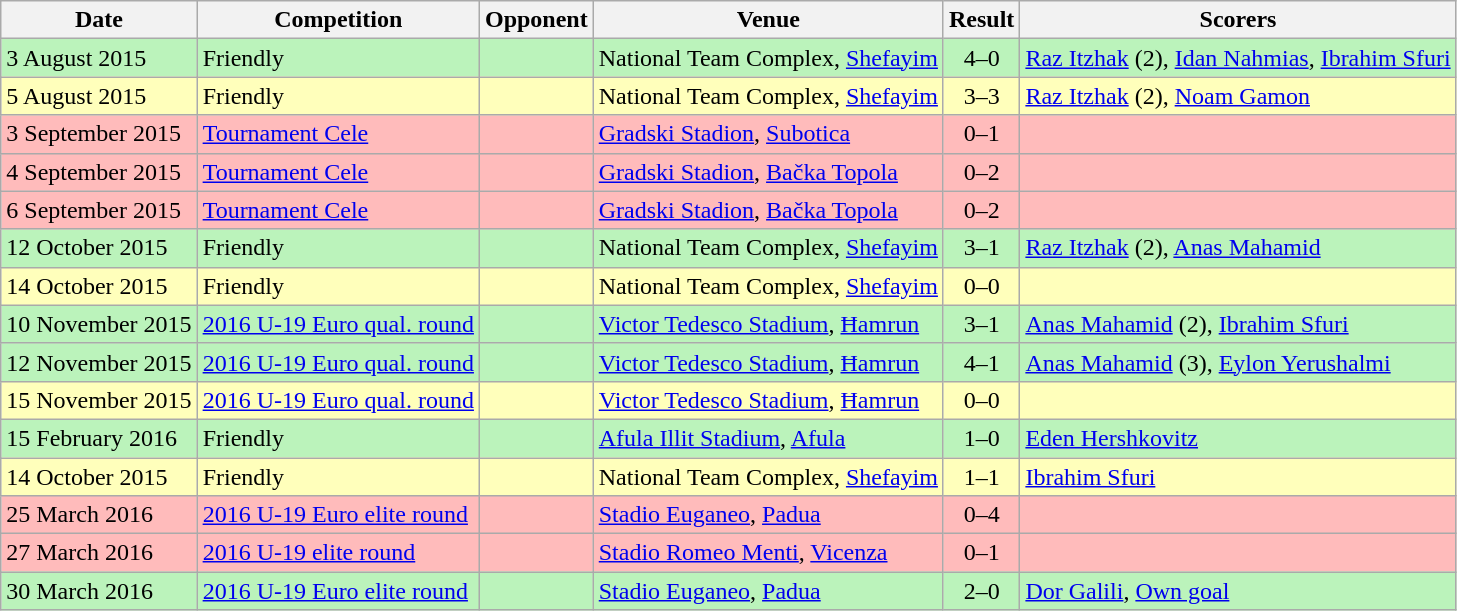<table class="wikitable">
<tr>
<th>Date</th>
<th>Competition</th>
<th>Opponent</th>
<th>Venue</th>
<th>Result</th>
<th>Scorers</th>
</tr>
<tr bgcolor="#BBF3BB">
<td>3 August 2015</td>
<td>Friendly</td>
<td></td>
<td>National Team Complex, <a href='#'>Shefayim</a></td>
<td align=center>4–0</td>
<td><a href='#'>Raz Itzhak</a> (2), <a href='#'>Idan Nahmias</a>, <a href='#'>Ibrahim Sfuri</a></td>
</tr>
<tr bgcolor="#FFFFBB">
<td>5 August 2015</td>
<td>Friendly</td>
<td></td>
<td>National Team Complex, <a href='#'>Shefayim</a></td>
<td align=center>3–3</td>
<td><a href='#'>Raz Itzhak</a> (2), <a href='#'>Noam Gamon</a></td>
</tr>
<tr bgcolor="#FFBBBB">
<td>3 September 2015</td>
<td><a href='#'>Tournament Cele</a></td>
<td></td>
<td><a href='#'>Gradski Stadion</a>, <a href='#'>Subotica</a></td>
<td align=center>0–1</td>
<td></td>
</tr>
<tr bgcolor="#FFBBBB">
<td>4 September 2015</td>
<td><a href='#'>Tournament Cele</a></td>
<td></td>
<td><a href='#'>Gradski Stadion</a>, <a href='#'>Bačka Topola</a></td>
<td align=center>0–2</td>
<td></td>
</tr>
<tr bgcolor="#FFBBBB">
<td>6 September 2015</td>
<td><a href='#'>Tournament Cele</a></td>
<td></td>
<td><a href='#'>Gradski Stadion</a>, <a href='#'>Bačka Topola</a></td>
<td align=center>0–2</td>
<td></td>
</tr>
<tr bgcolor="#BBF3BB">
<td>12 October 2015</td>
<td>Friendly</td>
<td></td>
<td>National Team Complex, <a href='#'>Shefayim</a></td>
<td align=center>3–1</td>
<td><a href='#'>Raz Itzhak</a> (2), <a href='#'>Anas Mahamid</a></td>
</tr>
<tr bgcolor="#FFFFBB">
<td>14 October 2015</td>
<td>Friendly</td>
<td></td>
<td>National Team Complex, <a href='#'>Shefayim</a></td>
<td align=center>0–0</td>
<td></td>
</tr>
<tr bgcolor="#BBF3BB">
<td>10 November 2015</td>
<td><a href='#'>2016 U-19 Euro qual. round</a></td>
<td></td>
<td><a href='#'>Victor Tedesco Stadium</a>, <a href='#'>Ħamrun</a></td>
<td align=center>3–1</td>
<td><a href='#'>Anas Mahamid</a> (2), <a href='#'>Ibrahim Sfuri</a></td>
</tr>
<tr bgcolor="#BBF3BB">
<td>12 November 2015</td>
<td><a href='#'>2016 U-19 Euro qual. round</a></td>
<td></td>
<td><a href='#'>Victor Tedesco Stadium</a>, <a href='#'>Ħamrun</a></td>
<td align=center>4–1</td>
<td><a href='#'>Anas Mahamid</a> (3), <a href='#'>Eylon Yerushalmi</a></td>
</tr>
<tr bgcolor="#FFFFBB">
<td>15 November 2015</td>
<td><a href='#'>2016 U-19 Euro qual. round</a></td>
<td></td>
<td><a href='#'>Victor Tedesco Stadium</a>, <a href='#'>Ħamrun</a></td>
<td align=center>0–0</td>
<td></td>
</tr>
<tr bgcolor="#BBF3BB">
<td>15 February 2016</td>
<td>Friendly</td>
<td></td>
<td><a href='#'>Afula Illit Stadium</a>, <a href='#'>Afula</a></td>
<td align=center>1–0</td>
<td><a href='#'>Eden Hershkovitz</a></td>
</tr>
<tr bgcolor="#FFFFBB">
<td>14 October 2015</td>
<td>Friendly</td>
<td></td>
<td>National Team Complex, <a href='#'>Shefayim</a></td>
<td align=center>1–1</td>
<td><a href='#'>Ibrahim Sfuri</a></td>
</tr>
<tr bgcolor="#FFBBBB">
<td>25 March 2016</td>
<td><a href='#'>2016 U-19 Euro elite round</a></td>
<td></td>
<td><a href='#'>Stadio Euganeo</a>, <a href='#'>Padua</a></td>
<td align=center>0–4</td>
<td></td>
</tr>
<tr bgcolor="#FFBBBB">
<td>27 March 2016</td>
<td><a href='#'>2016 U-19 elite round</a></td>
<td></td>
<td><a href='#'>Stadio Romeo Menti</a>, <a href='#'>Vicenza</a></td>
<td align=center>0–1</td>
<td></td>
</tr>
<tr bgcolor="#BBF3BB">
<td>30 March 2016</td>
<td><a href='#'>2016 U-19 Euro elite round</a></td>
<td></td>
<td><a href='#'>Stadio Euganeo</a>, <a href='#'>Padua</a></td>
<td align=center>2–0</td>
<td><a href='#'>Dor Galili</a>, <a href='#'>Own goal</a></td>
</tr>
</table>
